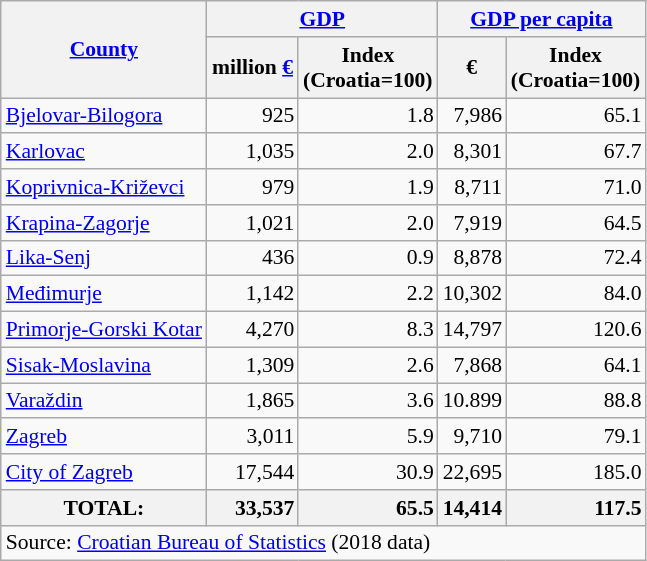<table class="wikitable" style="margin-top:7px; margin-right:0; text-align:left; font-size:90%;">
<tr style="font-size:100%; text-align:right;">
<th rowspan=2><a href='#'>County</a></th>
<th colspan=2><a href='#'>GDP</a></th>
<th colspan=2><a href='#'>GDP per capita</a></th>
</tr>
<tr>
<th>million <a href='#'>€</a></th>
<th>Index<br>(Croatia=100)</th>
<th>€</th>
<th>Index<br>(Croatia=100)</th>
</tr>
<tr>
<td><a href='#'>Bjelovar-Bilogora</a></td>
<td style="text-align:right;padding-right:2px">925</td>
<td style="text-align:right;padding-right:2px">1.8</td>
<td style="text-align:right;padding-right:2px">7,986</td>
<td style="text-align:right;padding-right:2px">65.1</td>
</tr>
<tr>
<td><a href='#'>Karlovac</a></td>
<td style="text-align:right;padding-right:2px">1,035</td>
<td style="text-align:right;padding-right:2px">2.0</td>
<td style="text-align:right;padding-right:2px">8,301</td>
<td style="text-align:right;padding-right:2px">67.7</td>
</tr>
<tr>
<td><a href='#'>Koprivnica-Križevci</a></td>
<td style="text-align:right;padding-right:2px">979</td>
<td style="text-align:right;padding-right:2px">1.9</td>
<td style="text-align:right;padding-right:2px">8,711</td>
<td style="text-align:right;padding-right:2px">71.0</td>
</tr>
<tr>
<td><a href='#'>Krapina-Zagorje</a></td>
<td style="text-align:right;padding-right:2px">1,021</td>
<td style="text-align:right;padding-right:2px">2.0</td>
<td style="text-align:right;padding-right:2px">7,919</td>
<td style="text-align:right;padding-right:2px">64.5</td>
</tr>
<tr>
<td><a href='#'>Lika-Senj</a></td>
<td style="text-align:right;padding-right:2px">436</td>
<td style="text-align:right;padding-right:2px">0.9</td>
<td style="text-align:right;padding-right:2px">8,878</td>
<td style="text-align:right;padding-right:2px">72.4</td>
</tr>
<tr>
<td><a href='#'>Međimurje</a></td>
<td style="text-align:right;padding-right:2px">1,142</td>
<td style="text-align:right;padding-right:2px">2.2</td>
<td style="text-align:right;padding-right:2px">10,302</td>
<td style="text-align:right;padding-right:2px">84.0</td>
</tr>
<tr>
<td><a href='#'>Primorje-Gorski Kotar</a></td>
<td style="text-align:right;padding-right:2px">4,270</td>
<td style="text-align:right;padding-right:2px">8.3</td>
<td style="text-align:right;padding-right:2px">14,797</td>
<td style="text-align:right;padding-right:2px">120.6</td>
</tr>
<tr>
<td><a href='#'>Sisak-Moslavina</a></td>
<td style="text-align:right;padding-right:2px">1,309</td>
<td style="text-align:right;padding-right:2px">2.6</td>
<td style="text-align:right;padding-right:2px">7,868</td>
<td style="text-align:right;padding-right:2px">64.1</td>
</tr>
<tr>
<td><a href='#'>Varaždin</a></td>
<td style="text-align:right;padding-right:2px">1,865</td>
<td style="text-align:right;padding-right:2px">3.6</td>
<td style="text-align:right;padding-right:2px">10.899</td>
<td style="text-align:right;padding-right:2px">88.8</td>
</tr>
<tr>
<td><a href='#'>Zagreb</a></td>
<td style="text-align:right;padding-right:2px">3,011</td>
<td style="text-align:right;padding-right:2px">5.9</td>
<td style="text-align:right;padding-right:2px">9,710</td>
<td style="text-align:right;padding-right:2px">79.1</td>
</tr>
<tr>
<td><a href='#'>City of Zagreb</a></td>
<td style="text-align:right;padding-right:2px">17,544</td>
<td style="text-align:right;padding-right:2px">30.9</td>
<td style="text-align:right;padding-right:2px">22,695</td>
<td style="text-align:right;padding-right:2px">185.0</td>
</tr>
<tr>
<th>TOTAL:</th>
<th style="text-align:right;padding-right:2px">33,537</th>
<th style="text-align:right;padding-right:2px">65.5</th>
<th style="text-align:right;padding-right:2px">14,414</th>
<th style="text-align:right;padding-right:2px">117.5</th>
</tr>
<tr>
<td colspan=5>Source: <a href='#'>Croatian Bureau of Statistics</a> (2018 data)</td>
</tr>
</table>
